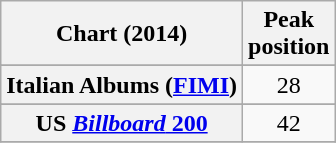<table class="wikitable sortable plainrowheaders" style="text-align:center">
<tr>
<th scope="col">Chart (2014)</th>
<th scope="col">Peak<br>position</th>
</tr>
<tr>
</tr>
<tr>
</tr>
<tr>
</tr>
<tr>
</tr>
<tr>
</tr>
<tr>
</tr>
<tr>
</tr>
<tr>
<th scope="row">Italian Albums (<a href='#'>FIMI</a>)</th>
<td>28</td>
</tr>
<tr>
</tr>
<tr>
</tr>
<tr>
<th scope="row">US <a href='#'><em>Billboard</em> 200</a></th>
<td>42</td>
</tr>
<tr>
</tr>
</table>
